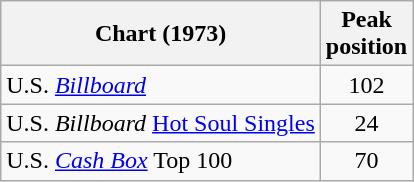<table class="wikitable sortable">
<tr>
<th>Chart (1973)</th>
<th>Peak<br>position</th>
</tr>
<tr>
<td>U.S. <a href='#'><em>Billboard</em></a></td>
<td style="text-align:center;">102</td>
</tr>
<tr>
<td>U.S. <em>Billboard</em> <a href='#'> Hot Soul Singles</a></td>
<td style="text-align:center;">24</td>
</tr>
<tr>
<td>U.S. <em><a href='#'>Cash Box</a></em> Top 100 </td>
<td style="text-align:center;">70</td>
</tr>
</table>
